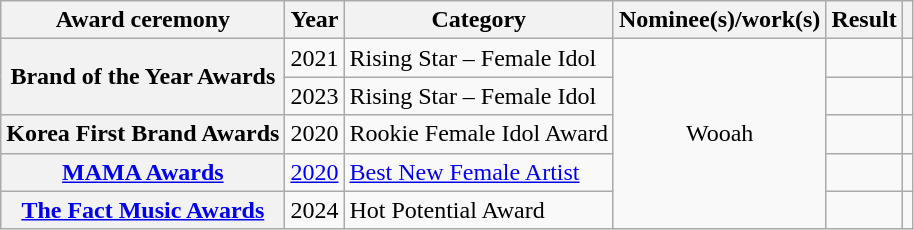<table class="wikitable sortable plainrowheaders"">
<tr>
<th scope="col">Award ceremony</th>
<th scope="col">Year</th>
<th scope="col">Category</th>
<th scope="col">Nominee(s)/work(s)</th>
<th scope="col">Result</th>
<th scope="col" class="unsortable"></th>
</tr>
<tr>
<th scope="row" rowspan="2">Brand of the Year Awards</th>
<td align="center">2021</td>
<td>Rising Star – Female Idol</td>
<td align="center" rowspan="5">Wooah</td>
<td></td>
<td align="center"></td>
</tr>
<tr>
<td align="center">2023</td>
<td>Rising Star – Female Idol</td>
<td></td>
<td align="center"></td>
</tr>
<tr>
<th scope="row">Korea First Brand Awards</th>
<td align="center">2020</td>
<td>Rookie Female Idol Award</td>
<td></td>
<td align="center"></td>
</tr>
<tr>
<th scope="row"><a href='#'>MAMA Awards</a></th>
<td align="center"><a href='#'>2020</a></td>
<td><a href='#'>Best New Female Artist</a></td>
<td></td>
<td align="center"></td>
</tr>
<tr>
<th scope="row"><a href='#'>The Fact Music Awards</a></th>
<td align="center">2024</td>
<td>Hot Potential	Award</td>
<td></td>
<td align="center"></td>
</tr>
</table>
